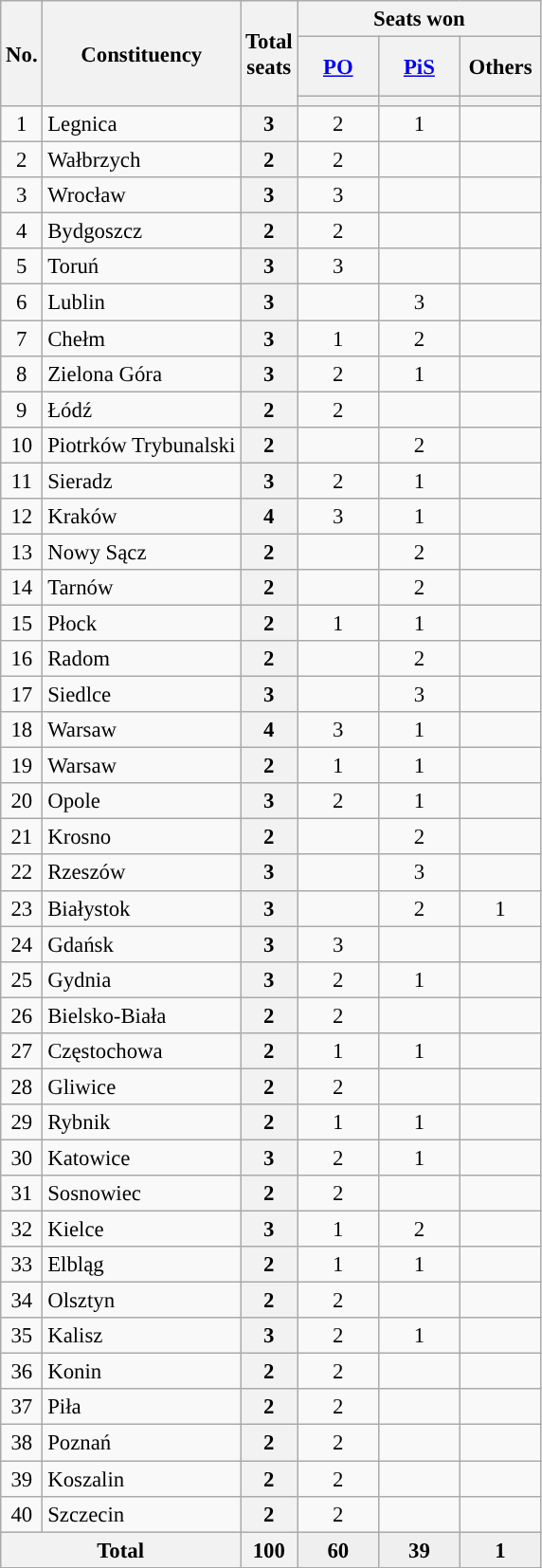<table class="wikitable" style="text-align:center; font-size:95%">
<tr>
<th rowspan="3">No.</th>
<th rowspan="3">Constituency</th>
<th rowspan="3" style="width:25px;">Total seats</th>
<th colspan="3">Seats won</th>
</tr>
<tr style="height:42px; text-align:center; background-color:#E9E9E9;">
<th style="width:50px;"><a href='#'>PO</a></th>
<th style="width:50px;"><a href='#'>PiS</a></th>
<th style="width:50px;">Others</th>
</tr>
<tr>
<th style="background:"></th>
<th style="background:"></th>
<th style="background:"></th>
</tr>
<tr>
<td>1</td>
<td align="left">Legnica</td>
<th>3</th>
<td>2</td>
<td>1</td>
<td></td>
</tr>
<tr>
<td>2</td>
<td align="left">Wałbrzych</td>
<th>2</th>
<td>2</td>
<td></td>
<td></td>
</tr>
<tr>
<td>3</td>
<td align="left">Wrocław</td>
<th>3</th>
<td>3</td>
<td></td>
<td></td>
</tr>
<tr>
<td>4</td>
<td align="left">Bydgoszcz</td>
<th>2</th>
<td>2</td>
<td></td>
<td></td>
</tr>
<tr>
<td>5</td>
<td align="left">Toruń</td>
<th>3</th>
<td>3</td>
<td></td>
<td></td>
</tr>
<tr>
<td>6</td>
<td align="left">Lublin</td>
<th>3</th>
<td></td>
<td>3</td>
<td></td>
</tr>
<tr>
<td>7</td>
<td align="left">Chełm</td>
<th>3</th>
<td>1</td>
<td>2</td>
<td></td>
</tr>
<tr>
<td>8</td>
<td align="left">Zielona Góra</td>
<th>3</th>
<td>2</td>
<td>1</td>
<td></td>
</tr>
<tr>
<td>9</td>
<td align="left">Łódź</td>
<th>2</th>
<td>2</td>
<td></td>
<td></td>
</tr>
<tr>
<td>10</td>
<td align="left">Piotrków Trybunalski</td>
<th>2</th>
<td></td>
<td>2</td>
<td></td>
</tr>
<tr>
<td>11</td>
<td align="left">Sieradz</td>
<th>3</th>
<td>2</td>
<td>1</td>
<td></td>
</tr>
<tr>
<td>12</td>
<td align="left">Kraków</td>
<th>4</th>
<td>3</td>
<td>1</td>
<td></td>
</tr>
<tr>
<td>13</td>
<td align="left">Nowy Sącz</td>
<th>2</th>
<td></td>
<td>2</td>
<td></td>
</tr>
<tr>
<td>14</td>
<td align="left">Tarnów</td>
<th>2</th>
<td></td>
<td>2</td>
<td></td>
</tr>
<tr>
<td>15</td>
<td align="left">Płock</td>
<th>2</th>
<td>1</td>
<td>1</td>
<td></td>
</tr>
<tr>
<td>16</td>
<td align="left">Radom</td>
<th>2</th>
<td></td>
<td>2</td>
<td></td>
</tr>
<tr>
<td>17</td>
<td align="left">Siedlce</td>
<th>3</th>
<td></td>
<td>3</td>
<td></td>
</tr>
<tr>
<td>18</td>
<td align="left">Warsaw</td>
<th>4</th>
<td>3</td>
<td>1</td>
<td></td>
</tr>
<tr>
<td>19</td>
<td align="left">Warsaw</td>
<th>2</th>
<td>1</td>
<td>1</td>
<td></td>
</tr>
<tr>
<td>20</td>
<td align="left">Opole</td>
<th>3</th>
<td>2</td>
<td>1</td>
<td></td>
</tr>
<tr>
<td>21</td>
<td align="left">Krosno</td>
<th>2</th>
<td></td>
<td>2</td>
<td></td>
</tr>
<tr>
<td>22</td>
<td align="left">Rzeszów</td>
<th>3</th>
<td></td>
<td>3</td>
<td></td>
</tr>
<tr>
<td>23</td>
<td align="left">Białystok</td>
<th>3</th>
<td></td>
<td>2</td>
<td>1</td>
</tr>
<tr>
<td>24</td>
<td align="left">Gdańsk</td>
<th>3</th>
<td>3</td>
<td></td>
<td></td>
</tr>
<tr>
<td>25</td>
<td align="left">Gydnia</td>
<th>3</th>
<td>2</td>
<td>1</td>
<td></td>
</tr>
<tr>
<td>26</td>
<td align="left">Bielsko-Biała</td>
<th>2</th>
<td>2</td>
<td></td>
<td></td>
</tr>
<tr>
<td>27</td>
<td align="left">Częstochowa</td>
<th>2</th>
<td>1</td>
<td>1</td>
<td></td>
</tr>
<tr>
<td>28</td>
<td align="left">Gliwice</td>
<th>2</th>
<td>2</td>
<td></td>
<td></td>
</tr>
<tr>
<td>29</td>
<td align="left">Rybnik</td>
<th>2</th>
<td>1</td>
<td>1</td>
<td></td>
</tr>
<tr>
<td>30</td>
<td align="left">Katowice</td>
<th>3</th>
<td>2</td>
<td>1</td>
<td></td>
</tr>
<tr>
<td>31</td>
<td align="left">Sosnowiec</td>
<th>2</th>
<td>2</td>
<td></td>
<td></td>
</tr>
<tr>
<td>32</td>
<td align="left">Kielce</td>
<th>3</th>
<td>1</td>
<td>2</td>
<td></td>
</tr>
<tr>
<td>33</td>
<td align="left">Elbląg</td>
<th>2</th>
<td>1</td>
<td>1</td>
<td></td>
</tr>
<tr>
<td>34</td>
<td align="left">Olsztyn</td>
<th>2</th>
<td>2</td>
<td></td>
<td></td>
</tr>
<tr>
<td>35</td>
<td align="left">Kalisz</td>
<th>3</th>
<td>2</td>
<td>1</td>
<td></td>
</tr>
<tr>
<td>36</td>
<td align="left">Konin</td>
<th>2</th>
<td>2</td>
<td></td>
<td></td>
</tr>
<tr>
<td>37</td>
<td align="left">Piła</td>
<th>2</th>
<td>2</td>
<td></td>
<td></td>
</tr>
<tr>
<td>38</td>
<td align="left">Poznań</td>
<th>2</th>
<td>2</td>
<td></td>
<td></td>
</tr>
<tr>
<td>39</td>
<td align="left">Koszalin</td>
<th>2</th>
<td>2</td>
<td></td>
<td></td>
</tr>
<tr>
<td>40</td>
<td align="left">Szczecin</td>
<th>2</th>
<td>2</td>
<td></td>
<td></td>
</tr>
<tr style="background:#EFEFEF; font-weight:bold;">
<th colspan="2">Total</th>
<th>100</th>
<td>60</td>
<td>39</td>
<td>1</td>
</tr>
</table>
